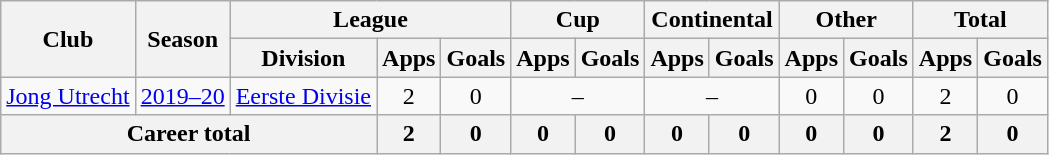<table class="wikitable" style="text-align:center">
<tr>
<th rowspan="2">Club</th>
<th rowspan="2">Season</th>
<th colspan="3">League</th>
<th colspan="2">Cup</th>
<th colspan="2">Continental</th>
<th colspan="2">Other</th>
<th colspan="2">Total</th>
</tr>
<tr>
<th>Division</th>
<th>Apps</th>
<th>Goals</th>
<th>Apps</th>
<th>Goals</th>
<th>Apps</th>
<th>Goals</th>
<th>Apps</th>
<th>Goals</th>
<th>Apps</th>
<th>Goals</th>
</tr>
<tr>
<td><a href='#'>Jong Utrecht</a></td>
<td><a href='#'>2019–20</a></td>
<td><a href='#'>Eerste Divisie</a></td>
<td>2</td>
<td>0</td>
<td colspan="2">–</td>
<td colspan="2">–</td>
<td>0</td>
<td>0</td>
<td>2</td>
<td>0</td>
</tr>
<tr>
<th colspan="3">Career total</th>
<th>2</th>
<th>0</th>
<th>0</th>
<th>0</th>
<th>0</th>
<th>0</th>
<th>0</th>
<th>0</th>
<th>2</th>
<th>0</th>
</tr>
</table>
